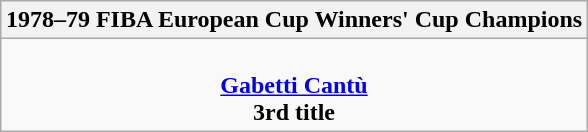<table class=wikitable style="text-align:center; margin:auto">
<tr>
<th>1978–79 FIBA European Cup Winners' Cup Champions</th>
</tr>
<tr>
<td><br> <strong><a href='#'>Gabetti Cantù</a></strong> <br> <strong>3rd title</strong></td>
</tr>
</table>
